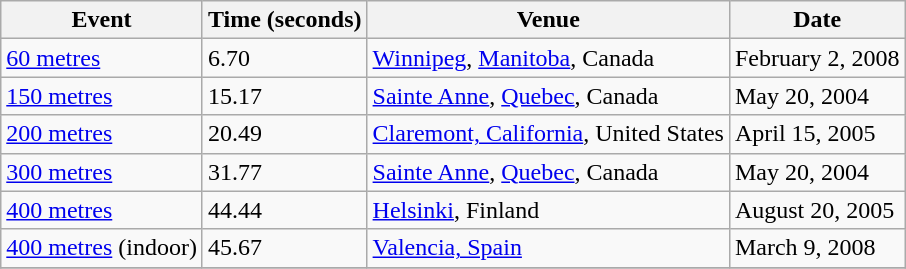<table class="wikitable">
<tr>
<th>Event</th>
<th>Time (seconds)</th>
<th>Venue</th>
<th>Date</th>
</tr>
<tr>
<td><a href='#'>60 metres</a></td>
<td>6.70</td>
<td><a href='#'>Winnipeg</a>, <a href='#'>Manitoba</a>, Canada</td>
<td>February 2, 2008</td>
</tr>
<tr>
<td><a href='#'>150 metres</a></td>
<td>15.17</td>
<td><a href='#'>Sainte Anne</a>, <a href='#'>Quebec</a>, Canada</td>
<td>May 20, 2004</td>
</tr>
<tr>
<td><a href='#'>200 metres</a></td>
<td>20.49</td>
<td><a href='#'>Claremont, California</a>, United States</td>
<td>April 15, 2005</td>
</tr>
<tr>
<td><a href='#'>300 metres</a></td>
<td>31.77</td>
<td><a href='#'>Sainte Anne</a>, <a href='#'>Quebec</a>, Canada</td>
<td>May 20, 2004</td>
</tr>
<tr>
<td><a href='#'>400 metres</a></td>
<td>44.44</td>
<td><a href='#'>Helsinki</a>, Finland</td>
<td>August 20, 2005</td>
</tr>
<tr>
<td><a href='#'>400 metres</a> (indoor)</td>
<td>45.67</td>
<td><a href='#'>Valencia, Spain</a></td>
<td>March 9, 2008</td>
</tr>
<tr>
</tr>
</table>
